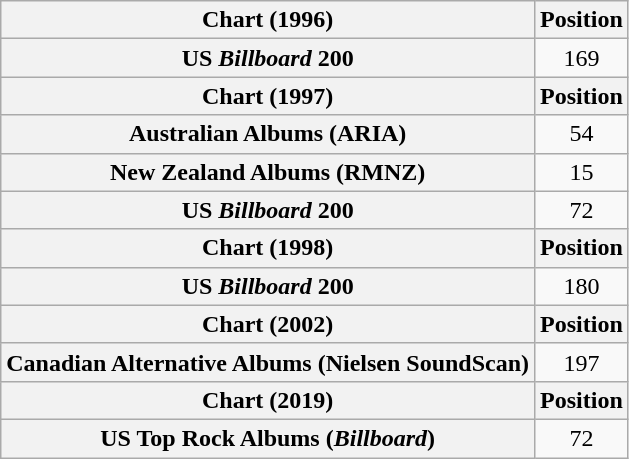<table class="wikitable plainrowheaders" style="text-align:center">
<tr>
<th scope="col">Chart (1996)</th>
<th scope="col">Position</th>
</tr>
<tr>
<th scope="row">US <em>Billboard</em> 200</th>
<td>169</td>
</tr>
<tr>
<th scope="col">Chart (1997)</th>
<th scope="col">Position</th>
</tr>
<tr>
<th scope="row">Australian Albums (ARIA)</th>
<td>54</td>
</tr>
<tr>
<th scope="row">New Zealand Albums (RMNZ)</th>
<td>15</td>
</tr>
<tr>
<th scope="row">US <em>Billboard</em> 200</th>
<td>72</td>
</tr>
<tr>
<th scope="col">Chart (1998)</th>
<th scope="col">Position</th>
</tr>
<tr>
<th scope="row">US <em>Billboard</em> 200</th>
<td>180</td>
</tr>
<tr>
<th scope="col">Chart (2002)</th>
<th scope="col">Position</th>
</tr>
<tr>
<th scope="row">Canadian Alternative Albums (Nielsen SoundScan)</th>
<td>197</td>
</tr>
<tr>
<th scope="col">Chart (2019)</th>
<th scope="col">Position</th>
</tr>
<tr>
<th scope="row">US Top Rock Albums (<em>Billboard</em>)</th>
<td>72</td>
</tr>
</table>
